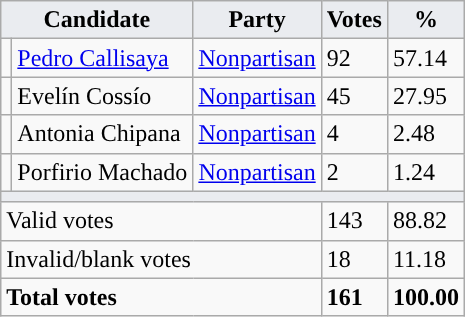<table class="wikitable sortable">
<tr>
<th style="background-color:#EAECF0;" colspan=2>Candidate</th>
<th style="background-color:#EAECF0;">Party</th>
<th style="background-color:#EAECF0;">Votes</th>
<th style="background-color:#EAECF0;">%</th>
</tr>
<tr>
<td style="background-color:"></td>
<td><a href='#'>Pedro Callisaya</a></td>
<td><a href='#'>Nonpartisan</a></td>
<td>92</td>
<td>57.14</td>
</tr>
<tr>
<td style="background-color:"></td>
<td>Evelín Cossío</td>
<td><a href='#'>Nonpartisan</a></td>
<td>45</td>
<td>27.95</td>
</tr>
<tr>
<td style="background-color:"></td>
<td>Antonia Chipana</td>
<td><a href='#'>Nonpartisan</a></td>
<td>4</td>
<td>2.48</td>
</tr>
<tr>
<td style="background-color:"></td>
<td>Porfirio Machado</td>
<td><a href='#'>Nonpartisan</a></td>
<td>2</td>
<td>1.24</td>
</tr>
<tr class="sortbottom">
<th style="background-color:#EAECF0;" colspan=5></th>
</tr>
<tr class="sortbottom">
<td colspan=3>Valid votes</td>
<td>143</td>
<td>88.82</td>
</tr>
<tr class="sortbottom">
<td colspan=3>Invalid/blank votes</td>
<td>18</td>
<td>11.18</td>
</tr>
<tr class="sortbottom">
<td colspan=3><strong>Total votes</strong></td>
<td><strong>161</strong></td>
<td><strong>100.00</strong></td>
</tr>
</table>
